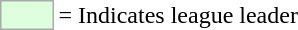<table>
<tr>
<td style="background:#DDFFDD; border:1px solid #aaa; width:2em;"></td>
<td>= Indicates league leader</td>
</tr>
</table>
